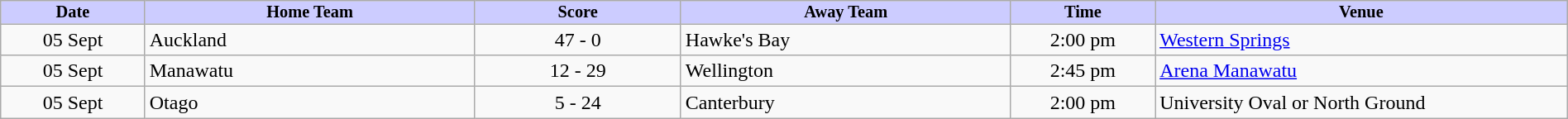<table class="wikitable" style="width:100%;">
<tr style="background:#ccf; font-size:85%; line-height:90%; text-align:center;">
<td style="width:7%; "><strong>Date</strong></td>
<td style="width:16%; "><strong>Home Team</strong></td>
<td style="width:10%; "><strong>Score</strong></td>
<td style="width:16%; "><strong>Away Team</strong></td>
<td style="width:7%; "><strong>Time</strong></td>
<td style="width:20%; "><strong>Venue</strong></td>
</tr>
<tr>
<td align=center>05 Sept</td>
<td> Auckland</td>
<td align=center>47  - 0</td>
<td>Hawke's Bay</td>
<td align=center>2:00 pm</td>
<td><a href='#'>Western Springs</a></td>
</tr>
<tr>
<td align=center>05 Sept</td>
<td> Manawatu</td>
<td align=center>12 - 29</td>
<td> Wellington</td>
<td align=center>2:45 pm</td>
<td><a href='#'>Arena Manawatu</a></td>
</tr>
<tr>
<td align=center>05 Sept</td>
<td> Otago</td>
<td align=center>5 - 24</td>
<td> Canterbury</td>
<td align=center>2:00 pm</td>
<td>University Oval or North Ground</td>
</tr>
</table>
